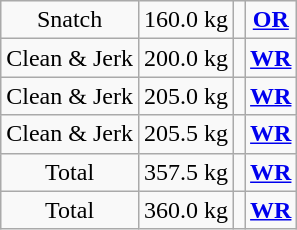<table class = "wikitable" style="text-align:center;">
<tr>
<td>Snatch</td>
<td>160.0 kg</td>
<td align=left></td>
<td><strong><a href='#'>OR</a></strong></td>
</tr>
<tr>
<td>Clean & Jerk</td>
<td>200.0 kg</td>
<td align=left></td>
<td><strong><a href='#'>WR</a></strong></td>
</tr>
<tr>
<td>Clean & Jerk</td>
<td>205.0 kg</td>
<td align=left></td>
<td><strong><a href='#'>WR</a></strong></td>
</tr>
<tr>
<td>Clean & Jerk</td>
<td>205.5 kg</td>
<td align=left></td>
<td><strong><a href='#'>WR</a></strong></td>
</tr>
<tr>
<td>Total</td>
<td>357.5 kg</td>
<td align=left></td>
<td><strong><a href='#'>WR</a></strong></td>
</tr>
<tr>
<td>Total</td>
<td>360.0 kg</td>
<td align=left></td>
<td><strong><a href='#'>WR</a></strong></td>
</tr>
</table>
